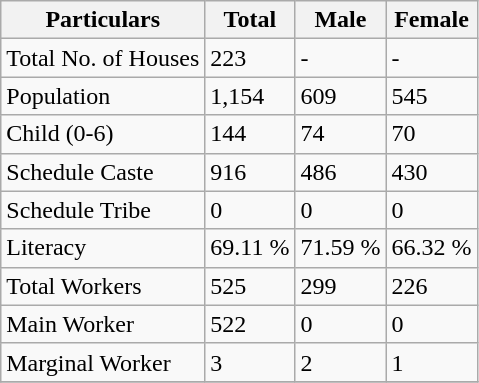<table class="wikitable sortable">
<tr>
<th>Particulars</th>
<th>Total</th>
<th>Male</th>
<th>Female</th>
</tr>
<tr>
<td>Total No. of Houses</td>
<td>223</td>
<td>-</td>
<td>-</td>
</tr>
<tr>
<td>Population</td>
<td>1,154</td>
<td>609</td>
<td>545</td>
</tr>
<tr>
<td>Child (0-6)</td>
<td>144</td>
<td>74</td>
<td>70</td>
</tr>
<tr>
<td>Schedule Caste</td>
<td>916</td>
<td>486</td>
<td>430</td>
</tr>
<tr>
<td>Schedule Tribe</td>
<td>0</td>
<td>0</td>
<td>0</td>
</tr>
<tr>
<td>Literacy</td>
<td>69.11 %</td>
<td>71.59 %</td>
<td>66.32 %</td>
</tr>
<tr>
<td>Total Workers</td>
<td>525</td>
<td>299</td>
<td>226</td>
</tr>
<tr>
<td>Main Worker</td>
<td>522</td>
<td>0</td>
<td>0</td>
</tr>
<tr>
<td>Marginal Worker</td>
<td>3</td>
<td>2</td>
<td>1</td>
</tr>
<tr>
</tr>
</table>
